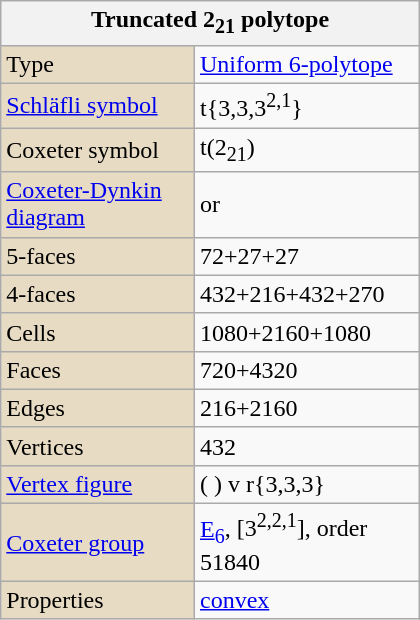<table class="wikitable" align="right" style="margin-left:10px" width="280">
<tr>
<th bgcolor=#e7dcc3 colspan=2>Truncated 2<sub>21</sub> polytope</th>
</tr>
<tr>
<td bgcolor=#e7dcc3>Type</td>
<td><a href='#'>Uniform 6-polytope</a></td>
</tr>
<tr>
<td bgcolor=#e7dcc3><a href='#'>Schläfli symbol</a></td>
<td>t{3,3,3<sup>2,1</sup>}</td>
</tr>
<tr>
<td bgcolor=#e7dcc3>Coxeter symbol</td>
<td>t(2<sub>21</sub>)</td>
</tr>
<tr>
<td bgcolor=#e7dcc3><a href='#'>Coxeter-Dynkin diagram</a></td>
<td> or </td>
</tr>
<tr>
<td bgcolor=#e7dcc3>5-faces</td>
<td>72+27+27</td>
</tr>
<tr>
<td bgcolor=#e7dcc3>4-faces</td>
<td>432+216+432+270</td>
</tr>
<tr>
<td bgcolor=#e7dcc3>Cells</td>
<td>1080+2160+1080</td>
</tr>
<tr>
<td bgcolor=#e7dcc3>Faces</td>
<td>720+4320</td>
</tr>
<tr>
<td bgcolor=#e7dcc3>Edges</td>
<td>216+2160</td>
</tr>
<tr>
<td bgcolor=#e7dcc3>Vertices</td>
<td>432</td>
</tr>
<tr>
<td bgcolor=#e7dcc3><a href='#'>Vertex figure</a></td>
<td>( ) v r{3,3,3}</td>
</tr>
<tr>
<td bgcolor=#e7dcc3><a href='#'>Coxeter group</a></td>
<td><a href='#'>E<sub>6</sub></a>, [3<sup>2,2,1</sup>], order 51840</td>
</tr>
<tr>
<td bgcolor=#e7dcc3>Properties</td>
<td><a href='#'>convex</a></td>
</tr>
</table>
